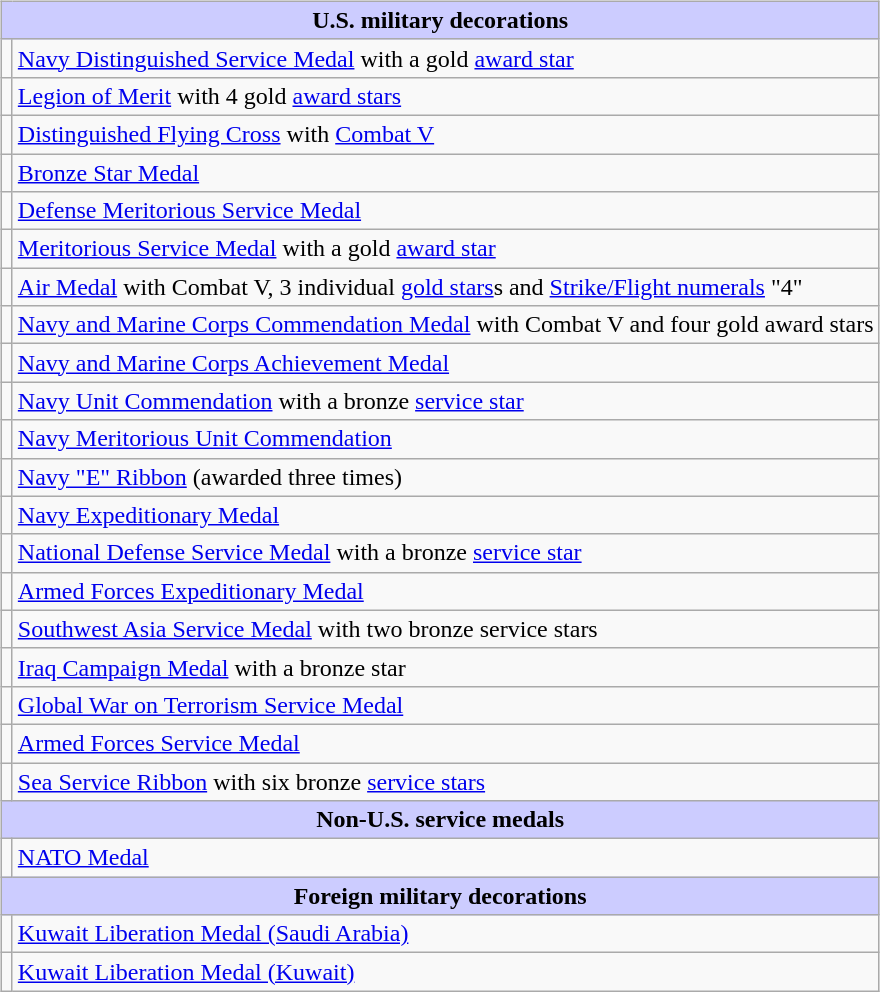<table style="width:100%;">
<tr>
<td valign="top"><br><table class="wikitable">
<tr style="background:#ccf; text-align:center;">
<td colspan=2><strong>U.S. military decorations</strong></td>
</tr>
<tr>
<td></td>
<td><a href='#'>Navy Distinguished Service Medal</a> with a gold <a href='#'>award star</a></td>
</tr>
<tr>
<td></td>
<td><a href='#'>Legion of Merit</a> with 4 gold <a href='#'>award stars</a></td>
</tr>
<tr>
<td></td>
<td><a href='#'>Distinguished Flying Cross</a> with <a href='#'>Combat V</a></td>
</tr>
<tr>
<td></td>
<td><a href='#'>Bronze Star Medal</a></td>
</tr>
<tr>
<td></td>
<td><a href='#'>Defense Meritorious Service Medal</a></td>
</tr>
<tr>
<td></td>
<td><a href='#'>Meritorious Service Medal</a> with a gold <a href='#'>award star</a></td>
</tr>
<tr>
<td><span></span><span></span><span></span><span></span><span></span></td>
<td><a href='#'>Air Medal</a> with Combat V, 3 individual <a href='#'>gold stars</a>s and <a href='#'>Strike/Flight numerals</a> "4"</td>
</tr>
<tr>
<td></td>
<td><a href='#'>Navy and Marine Corps Commendation Medal</a> with Combat V and four gold award stars</td>
</tr>
<tr>
<td></td>
<td><a href='#'>Navy and Marine Corps Achievement Medal</a></td>
</tr>
<tr>
<td></td>
<td><a href='#'>Navy Unit Commendation</a> with a bronze <a href='#'>service star</a></td>
</tr>
<tr>
<td></td>
<td><a href='#'>Navy Meritorious Unit Commendation</a></td>
</tr>
<tr>
<td></td>
<td><a href='#'>Navy "E" Ribbon</a> (awarded three times)</td>
</tr>
<tr>
<td></td>
<td><a href='#'>Navy Expeditionary Medal</a></td>
</tr>
<tr>
<td></td>
<td><a href='#'>National Defense Service Medal</a> with a bronze <a href='#'>service star</a></td>
</tr>
<tr>
<td></td>
<td><a href='#'>Armed Forces Expeditionary Medal</a></td>
</tr>
<tr>
<td></td>
<td><a href='#'>Southwest Asia Service Medal</a> with two bronze service stars</td>
</tr>
<tr>
<td></td>
<td><a href='#'>Iraq Campaign Medal</a> with a bronze star</td>
</tr>
<tr>
<td></td>
<td><a href='#'>Global War on Terrorism Service Medal</a></td>
</tr>
<tr>
<td></td>
<td><a href='#'>Armed Forces Service Medal</a></td>
</tr>
<tr>
<td></td>
<td><a href='#'>Sea Service Ribbon</a> with six bronze <a href='#'>service stars</a></td>
</tr>
<tr style="background:#ccf; text-align:center;">
<td colspan=2><strong>Non-U.S. service medals</strong></td>
</tr>
<tr>
<td></td>
<td><a href='#'>NATO Medal</a></td>
</tr>
<tr style="background:#ccf; text-align:center;">
<td colspan=2><strong>Foreign military decorations</strong></td>
</tr>
<tr>
<td></td>
<td><a href='#'>Kuwait Liberation Medal (Saudi Arabia)</a></td>
</tr>
<tr>
<td></td>
<td><a href='#'>Kuwait Liberation Medal (Kuwait)</a></td>
</tr>
</table>
</td>
<td valign="top"></td>
</tr>
</table>
